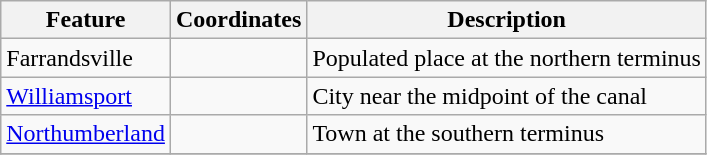<table class="wikitable">
<tr>
<th>Feature</th>
<th>Coordinates</th>
<th>Description</th>
</tr>
<tr>
<td>Farrandsville</td>
<td></td>
<td>Populated place at the northern terminus</td>
</tr>
<tr>
<td><a href='#'>Williamsport</a></td>
<td></td>
<td>City near the midpoint of the canal</td>
</tr>
<tr>
<td><a href='#'>Northumberland</a></td>
<td></td>
<td>Town at the southern terminus</td>
</tr>
<tr>
</tr>
</table>
